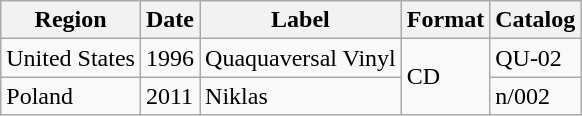<table class="wikitable">
<tr>
<th>Region</th>
<th>Date</th>
<th>Label</th>
<th>Format</th>
<th>Catalog</th>
</tr>
<tr>
<td>United States</td>
<td>1996</td>
<td>Quaquaversal Vinyl</td>
<td rowspan="2">CD</td>
<td>QU-02</td>
</tr>
<tr>
<td>Poland</td>
<td>2011</td>
<td>Niklas</td>
<td>n/002</td>
</tr>
</table>
